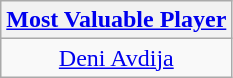<table class=wikitable style="text-align:center">
<tr>
<th><a href='#'>Most Valuable Player</a></th>
</tr>
<tr>
<td> <a href='#'>Deni Avdija</a></td>
</tr>
</table>
